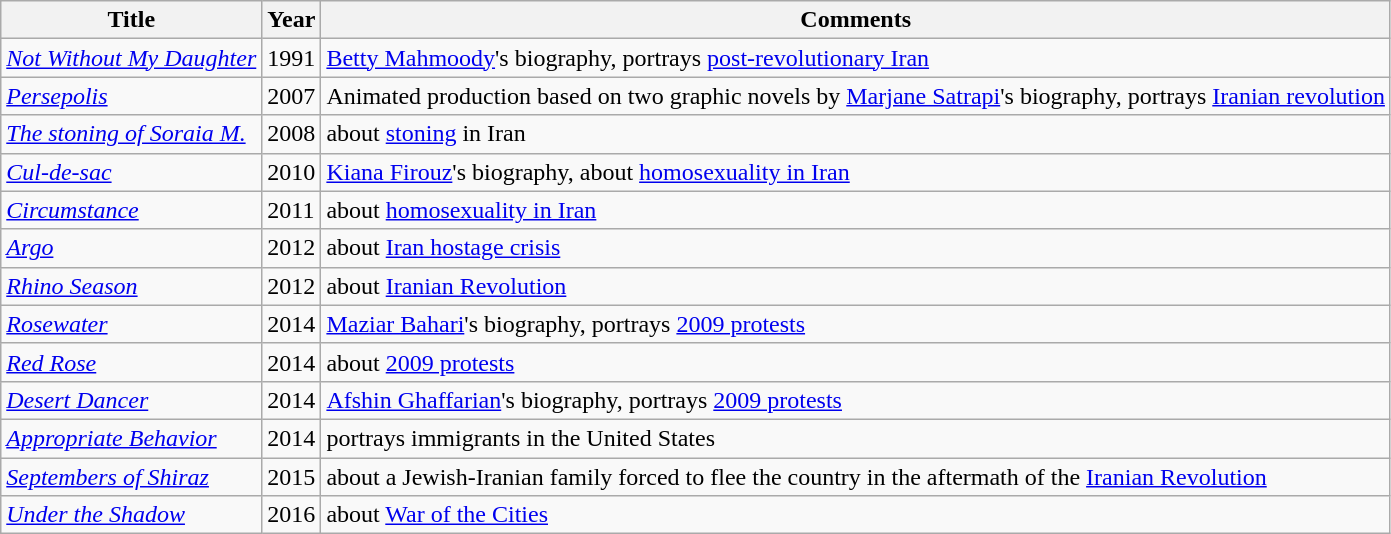<table class="wikitable sortable">
<tr The Stoning of Soraya M.>
<th>Title</th>
<th>Year</th>
<th class="unsortable">Comments</th>
</tr>
<tr>
<td><em><a href='#'>Not Without My Daughter</a></em></td>
<td>1991</td>
<td><a href='#'>Betty Mahmoody</a>'s biography, portrays <a href='#'>post-revolutionary Iran</a></td>
</tr>
<tr>
<td><em><a href='#'>Persepolis</a></em></td>
<td>2007</td>
<td>Animated production based on two graphic novels by <a href='#'>Marjane Satrapi</a>'s biography, portrays <a href='#'>Iranian revolution</a></td>
</tr>
<tr>
<td><em><a href='#'>The stoning of Soraia M.</a></em></td>
<td>2008</td>
<td>about <a href='#'>stoning</a> in Iran</td>
</tr>
<tr>
<td><em><a href='#'>Cul-de-sac</a></em></td>
<td>2010</td>
<td><a href='#'>Kiana Firouz</a>'s biography, about <a href='#'>homosexuality in Iran</a></td>
</tr>
<tr>
<td><em><a href='#'>Circumstance</a></em></td>
<td>2011</td>
<td>about <a href='#'>homosexuality in Iran</a></td>
</tr>
<tr>
<td><em><a href='#'>Argo</a></em></td>
<td>2012</td>
<td>about <a href='#'>Iran hostage crisis</a></td>
</tr>
<tr>
<td><em><a href='#'>Rhino Season</a></em></td>
<td>2012</td>
<td>about <a href='#'>Iranian Revolution</a></td>
</tr>
<tr>
<td><em><a href='#'>Rosewater</a></em></td>
<td>2014</td>
<td><a href='#'>Maziar Bahari</a>'s biography, portrays <a href='#'>2009 protests</a></td>
</tr>
<tr>
<td><em><a href='#'>Red Rose</a></em></td>
<td>2014</td>
<td>about <a href='#'>2009 protests</a></td>
</tr>
<tr>
<td><em><a href='#'>Desert Dancer</a></em></td>
<td>2014</td>
<td><a href='#'>Afshin Ghaffarian</a>'s biography, portrays <a href='#'>2009 protests</a></td>
</tr>
<tr>
<td><em><a href='#'>Appropriate Behavior</a></em></td>
<td>2014</td>
<td>portrays immigrants in the United States</td>
</tr>
<tr>
<td><em><a href='#'>Septembers of Shiraz</a></em></td>
<td>2015</td>
<td>about a Jewish-Iranian family forced to flee the country in the aftermath of the <a href='#'>Iranian Revolution</a></td>
</tr>
<tr>
<td><em><a href='#'>Under the Shadow</a></em></td>
<td>2016</td>
<td>about <a href='#'>War of the Cities</a></td>
</tr>
</table>
